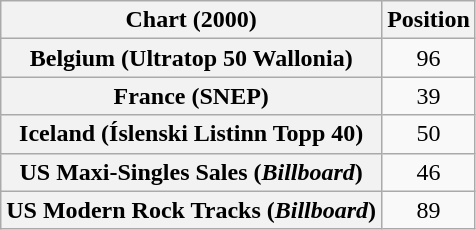<table class="wikitable sortable plainrowheaders" style="text-align:center">
<tr>
<th>Chart (2000)</th>
<th>Position</th>
</tr>
<tr>
<th scope="row">Belgium (Ultratop 50 Wallonia)</th>
<td>96</td>
</tr>
<tr>
<th scope="row">France (SNEP)</th>
<td>39</td>
</tr>
<tr>
<th scope="row">Iceland (Íslenski Listinn Topp 40)</th>
<td>50</td>
</tr>
<tr>
<th scope="row">US Maxi-Singles Sales (<em>Billboard</em>)</th>
<td>46</td>
</tr>
<tr>
<th scope="row">US Modern Rock Tracks (<em>Billboard</em>)</th>
<td>89</td>
</tr>
</table>
